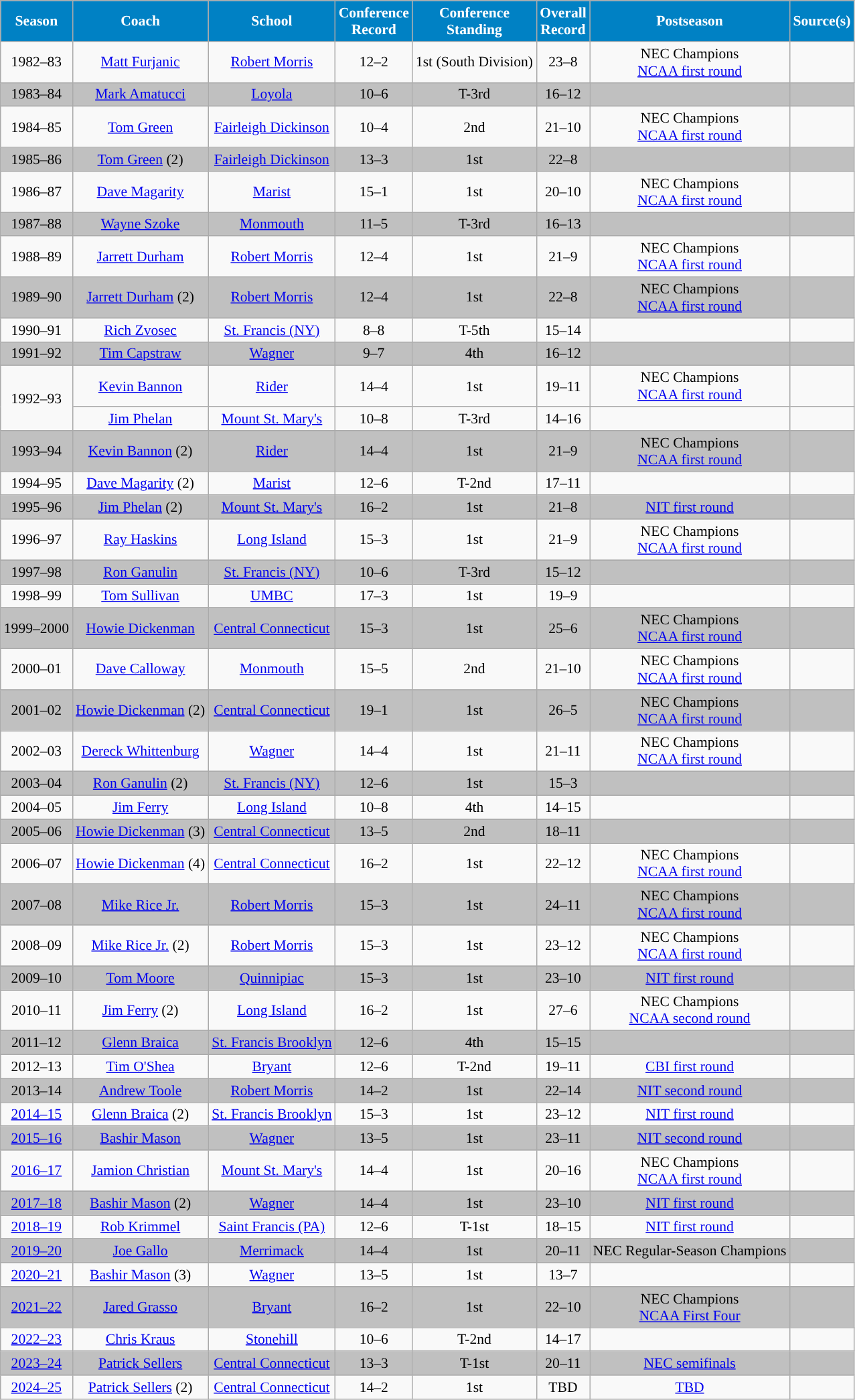<table class="wikitable" style="font-size:90%; border: 2px solid dark blue;">
<tr>
<th align="center" style="background:#0081C4; color:#FFFFFF;">Season</th>
<th align="center" style="background:#0081C4; color:#FFFFFF;">Coach</th>
<th align="center" style="background:#0081C4; color:#FFFFFF;">School</th>
<th align="center" style="background:#0081C4; color:#FFFFFF;">Conference<br>Record</th>
<th align="center" style="background:#0081C4; color:#FFFFFF;">Conference<br>Standing</th>
<th align="center" style="background:#0081C4; color:#FFFFFF;">Overall<br>Record</th>
<th align="center" style="background:#0081C4; color:#FFFFFF;">Postseason</th>
<th align="center" style="background:#0081C4; color:#FFFFFF;">Source(s)</th>
</tr>
<tr align=center>
<td>1982–83</td>
<td><a href='#'>Matt Furjanic</a></td>
<td><a href='#'>Robert Morris</a></td>
<td>12–2</td>
<td>1st (South Division)</td>
<td>23–8</td>
<td>NEC Champions<br><a href='#'>NCAA first round</a></td>
<td></td>
</tr>
<tr align=center>
<td style=background:silver>1983–84</td>
<td style=background:silver><a href='#'>Mark Amatucci</a></td>
<td style=background:silver><a href='#'>Loyola</a></td>
<td style=background:silver>10–6</td>
<td style=background:silver>T-3rd</td>
<td style=background:silver>16–12</td>
<td style=background:silver></td>
<td style=background:silver></td>
</tr>
<tr align=center>
<td>1984–85</td>
<td><a href='#'>Tom Green</a></td>
<td><a href='#'>Fairleigh Dickinson</a></td>
<td>10–4</td>
<td>2nd</td>
<td>21–10</td>
<td>NEC Champions<br><a href='#'>NCAA first round</a></td>
<td></td>
</tr>
<tr align=center>
<td style=background:silver>1985–86</td>
<td style=background:silver><a href='#'>Tom Green</a> (2)</td>
<td style=background:silver><a href='#'>Fairleigh Dickinson</a></td>
<td style=background:silver>13–3</td>
<td style=background:silver>1st</td>
<td style=background:silver>22–8</td>
<td style=background:silver></td>
<td style=background:silver></td>
</tr>
<tr align=center>
<td>1986–87</td>
<td><a href='#'>Dave Magarity</a></td>
<td><a href='#'>Marist</a></td>
<td>15–1</td>
<td>1st</td>
<td>20–10</td>
<td>NEC Champions<br><a href='#'>NCAA first round</a></td>
<td></td>
</tr>
<tr align=center>
<td style=background:silver>1987–88</td>
<td style=background:silver><a href='#'>Wayne Szoke</a></td>
<td style=background:silver><a href='#'>Monmouth</a></td>
<td style=background:silver>11–5</td>
<td style=background:silver>T-3rd</td>
<td style=background:silver>16–13</td>
<td style=background:silver></td>
<td style=background:silver></td>
</tr>
<tr align=center>
<td>1988–89</td>
<td><a href='#'>Jarrett Durham</a></td>
<td><a href='#'>Robert Morris</a></td>
<td>12–4</td>
<td>1st</td>
<td>21–9</td>
<td>NEC Champions<br><a href='#'>NCAA first round</a></td>
<td></td>
</tr>
<tr align=center>
<td style=background:silver>1989–90</td>
<td style=background:silver><a href='#'>Jarrett Durham</a> (2)</td>
<td style=background:silver><a href='#'>Robert Morris</a></td>
<td style=background:silver>12–4</td>
<td style=background:silver>1st</td>
<td style=background:silver>22–8</td>
<td style=background:silver>NEC Champions<br><a href='#'>NCAA first round</a></td>
<td style=background:silver></td>
</tr>
<tr align=center>
<td>1990–91</td>
<td><a href='#'>Rich Zvosec</a></td>
<td><a href='#'>St. Francis (NY)</a></td>
<td>8–8</td>
<td>T-5th</td>
<td>15–14</td>
<td></td>
<td></td>
</tr>
<tr align=center>
<td style=background:silver>1991–92</td>
<td style=background:silver><a href='#'>Tim Capstraw</a></td>
<td style=background:silver><a href='#'>Wagner</a></td>
<td style=background:silver>9–7</td>
<td style=background:silver>4th</td>
<td style=background:silver>16–12</td>
<td style=background:silver></td>
<td style=background:silver></td>
</tr>
<tr align=center>
<td rowspan="2">1992–93</td>
<td><a href='#'>Kevin Bannon</a></td>
<td><a href='#'>Rider</a></td>
<td>14–4</td>
<td>1st</td>
<td>19–11</td>
<td>NEC Champions<br><a href='#'>NCAA first round</a></td>
<td></td>
</tr>
<tr align=center>
<td><a href='#'>Jim Phelan</a></td>
<td><a href='#'>Mount St. Mary's</a></td>
<td>10–8</td>
<td>T-3rd</td>
<td>14–16</td>
<td></td>
<td></td>
</tr>
<tr align=center>
<td style=background:silver>1993–94</td>
<td style=background:silver><a href='#'>Kevin Bannon</a> (2)</td>
<td style=background:silver><a href='#'>Rider</a></td>
<td style=background:silver>14–4</td>
<td style=background:silver>1st</td>
<td style=background:silver>21–9</td>
<td style=background:silver>NEC Champions<br><a href='#'>NCAA first round</a></td>
<td style=background:silver></td>
</tr>
<tr align=center>
<td>1994–95</td>
<td><a href='#'>Dave Magarity</a> (2)</td>
<td><a href='#'>Marist</a></td>
<td>12–6</td>
<td>T-2nd</td>
<td>17–11</td>
<td></td>
<td></td>
</tr>
<tr align=center>
<td style=background:silver>1995–96</td>
<td style=background:silver><a href='#'>Jim Phelan</a> (2)</td>
<td style=background:silver><a href='#'>Mount St. Mary's</a></td>
<td style=background:silver>16–2</td>
<td style=background:silver>1st</td>
<td style=background:silver>21–8</td>
<td style=background:silver><a href='#'>NIT first round</a></td>
<td style=background:silver></td>
</tr>
<tr align=center>
<td>1996–97</td>
<td><a href='#'>Ray Haskins</a></td>
<td><a href='#'>Long Island</a></td>
<td>15–3</td>
<td>1st</td>
<td>21–9</td>
<td>NEC Champions<br><a href='#'>NCAA first round</a></td>
<td></td>
</tr>
<tr align=center>
<td style=background:silver>1997–98</td>
<td style=background:silver><a href='#'>Ron Ganulin</a></td>
<td style=background:silver><a href='#'>St. Francis (NY)</a></td>
<td style=background:silver>10–6</td>
<td style=background:silver>T-3rd</td>
<td style=background:silver>15–12</td>
<td style=background:silver></td>
<td style=background:silver></td>
</tr>
<tr align=center>
<td>1998–99</td>
<td><a href='#'>Tom Sullivan</a></td>
<td><a href='#'>UMBC</a></td>
<td>17–3</td>
<td>1st</td>
<td>19–9</td>
<td></td>
<td></td>
</tr>
<tr align=center>
<td style=background:silver>1999–2000</td>
<td style=background:silver><a href='#'>Howie Dickenman</a></td>
<td style=background:silver><a href='#'>Central Connecticut</a></td>
<td style=background:silver>15–3</td>
<td style=background:silver>1st</td>
<td style=background:silver>25–6</td>
<td style=background:silver>NEC Champions<br><a href='#'>NCAA first round</a></td>
<td style=background:silver></td>
</tr>
<tr align=center>
<td>2000–01</td>
<td><a href='#'>Dave Calloway</a></td>
<td><a href='#'>Monmouth</a></td>
<td>15–5</td>
<td>2nd</td>
<td>21–10</td>
<td>NEC Champions<br><a href='#'>NCAA first round</a></td>
<td></td>
</tr>
<tr align=center>
<td style=background:silver>2001–02</td>
<td style=background:silver><a href='#'>Howie Dickenman</a> (2)</td>
<td style=background:silver><a href='#'>Central Connecticut</a></td>
<td style=background:silver>19–1</td>
<td style=background:silver>1st</td>
<td style=background:silver>26–5</td>
<td style=background:silver>NEC Champions<br><a href='#'>NCAA first round</a></td>
<td style=background:silver></td>
</tr>
<tr align=center>
<td>2002–03</td>
<td><a href='#'>Dereck Whittenburg</a></td>
<td><a href='#'>Wagner</a></td>
<td>14–4</td>
<td>1st</td>
<td>21–11</td>
<td>NEC Champions<br><a href='#'>NCAA first round</a></td>
<td></td>
</tr>
<tr align=center>
<td style=background:silver>2003–04</td>
<td style=background:silver><a href='#'>Ron Ganulin</a> (2)</td>
<td style=background:silver><a href='#'>St. Francis (NY)</a></td>
<td style=background:silver>12–6</td>
<td style=background:silver>1st</td>
<td style=background:silver>15–3</td>
<td style=background:silver></td>
<td style=background:silver></td>
</tr>
<tr align=center>
<td>2004–05</td>
<td><a href='#'>Jim Ferry</a></td>
<td><a href='#'>Long Island</a></td>
<td>10–8</td>
<td>4th</td>
<td>14–15</td>
<td></td>
<td></td>
</tr>
<tr align=center>
<td style=background:silver>2005–06</td>
<td style=background:silver><a href='#'>Howie Dickenman</a> (3)</td>
<td style=background:silver><a href='#'>Central Connecticut</a></td>
<td style=background:silver>13–5</td>
<td style=background:silver>2nd</td>
<td style=background:silver>18–11</td>
<td style=background:silver></td>
<td style=background:silver></td>
</tr>
<tr align=center>
<td>2006–07</td>
<td><a href='#'>Howie Dickenman</a> (4)</td>
<td><a href='#'>Central Connecticut</a></td>
<td>16–2</td>
<td>1st</td>
<td>22–12</td>
<td>NEC Champions<br><a href='#'>NCAA first round</a></td>
<td></td>
</tr>
<tr align=center>
<td style=background:silver>2007–08</td>
<td style=background:silver><a href='#'>Mike Rice Jr.</a></td>
<td style=background:silver><a href='#'>Robert Morris</a></td>
<td style=background:silver>15–3</td>
<td style=background:silver>1st</td>
<td style=background:silver>24–11</td>
<td style=background:silver>NEC Champions<br><a href='#'>NCAA first round</a></td>
<td style=background:silver></td>
</tr>
<tr align=center>
<td>2008–09</td>
<td><a href='#'>Mike Rice Jr.</a> (2)</td>
<td><a href='#'>Robert Morris</a></td>
<td>15–3</td>
<td>1st</td>
<td>23–12</td>
<td>NEC Champions<br><a href='#'>NCAA first round</a></td>
<td></td>
</tr>
<tr align=center>
<td style=background:silver>2009–10</td>
<td style=background:silver><a href='#'>Tom Moore</a></td>
<td style=background:silver><a href='#'>Quinnipiac</a></td>
<td style=background:silver>15–3</td>
<td style=background:silver>1st</td>
<td style=background:silver>23–10</td>
<td style=background:silver><a href='#'>NIT first round</a></td>
<td style=background:silver></td>
</tr>
<tr align=center>
<td>2010–11</td>
<td><a href='#'>Jim Ferry</a> (2)</td>
<td><a href='#'>Long Island</a></td>
<td>16–2</td>
<td>1st</td>
<td>27–6</td>
<td>NEC Champions<br><a href='#'>NCAA second round</a></td>
<td></td>
</tr>
<tr align=center>
<td style=background:silver>2011–12</td>
<td style=background:silver><a href='#'>Glenn Braica</a></td>
<td style=background:silver><a href='#'>St. Francis Brooklyn</a></td>
<td style=background:silver>12–6</td>
<td style=background:silver>4th</td>
<td style=background:silver>15–15</td>
<td style=background:silver></td>
<td style=background:silver></td>
</tr>
<tr align=center>
<td>2012–13</td>
<td><a href='#'>Tim O'Shea</a></td>
<td><a href='#'>Bryant</a></td>
<td>12–6</td>
<td>T-2nd</td>
<td>19–11</td>
<td><a href='#'>CBI first round</a></td>
<td></td>
</tr>
<tr align=center>
<td style=background:silver>2013–14</td>
<td style=background:silver><a href='#'>Andrew Toole</a></td>
<td style=background:silver><a href='#'>Robert Morris</a></td>
<td style=background:silver>14–2</td>
<td style=background:silver>1st</td>
<td style=background:silver>22–14</td>
<td style=background:silver><a href='#'>NIT second round</a></td>
<td style=background:silver></td>
</tr>
<tr align=center>
<td><a href='#'>2014–15</a></td>
<td><a href='#'>Glenn Braica</a> (2)</td>
<td><a href='#'>St. Francis Brooklyn</a></td>
<td>15–3</td>
<td>1st</td>
<td>23–12</td>
<td><a href='#'>NIT first round</a></td>
<td></td>
</tr>
<tr align=center>
<td style=background:silver><a href='#'>2015–16</a></td>
<td style=background:silver><a href='#'>Bashir Mason</a></td>
<td style=background:silver><a href='#'>Wagner</a></td>
<td style=background:silver>13–5</td>
<td style=background:silver>1st</td>
<td style=background:silver>23–11</td>
<td style=background:silver><a href='#'>NIT second round</a></td>
<td style=background:silver></td>
</tr>
<tr align=center>
<td><a href='#'>2016–17</a></td>
<td><a href='#'>Jamion Christian</a></td>
<td><a href='#'>Mount St. Mary's</a></td>
<td>14–4</td>
<td>1st</td>
<td>20–16</td>
<td>NEC Champions<br><a href='#'>NCAA first round</a></td>
<td></td>
</tr>
<tr align=center>
<td style=background:silver><a href='#'>2017–18</a></td>
<td style=background:silver><a href='#'>Bashir Mason</a> (2)</td>
<td style=background:silver><a href='#'>Wagner</a></td>
<td style=background:silver>14–4</td>
<td style=background:silver>1st</td>
<td style=background:silver>23–10</td>
<td style=background:silver><a href='#'>NIT first round</a></td>
<td style=background:silver></td>
</tr>
<tr align=center>
<td><a href='#'>2018–19</a></td>
<td><a href='#'>Rob Krimmel</a></td>
<td><a href='#'>Saint Francis (PA)</a></td>
<td>12–6</td>
<td>T-1st</td>
<td>18–15</td>
<td><a href='#'>NIT first round</a></td>
<td></td>
</tr>
<tr align=center>
<td style=background:silver><a href='#'>2019–20</a></td>
<td style=background:silver><a href='#'>Joe Gallo</a></td>
<td style=background:silver><a href='#'>Merrimack</a></td>
<td style=background:silver>14–4</td>
<td style=background:silver>1st</td>
<td style=background:silver>20–11</td>
<td style=background:silver>NEC Regular-Season Champions</td>
<td style=background:silver></td>
</tr>
<tr align=center>
<td><a href='#'>2020–21</a></td>
<td><a href='#'>Bashir Mason</a> (3)</td>
<td><a href='#'>Wagner</a></td>
<td>13–5</td>
<td>1st</td>
<td>13–7</td>
<td></td>
<td></td>
</tr>
<tr align=center>
<td style=background:silver><a href='#'>2021–22</a></td>
<td style=background:silver><a href='#'>Jared Grasso</a></td>
<td style=background:silver><a href='#'>Bryant</a></td>
<td style=background:silver>16–2</td>
<td style=background:silver>1st</td>
<td style=background:silver>22–10</td>
<td style=background:silver>NEC Champions<br> <a href='#'>NCAA First Four</a></td>
<td style=background:silver></td>
</tr>
<tr align=center>
<td><a href='#'>2022–23</a></td>
<td><a href='#'>Chris Kraus</a></td>
<td><a href='#'>Stonehill</a></td>
<td>10–6</td>
<td>T-2nd</td>
<td>14–17</td>
<td></td>
<td></td>
</tr>
<tr align=center>
<td style=background:silver><a href='#'>2023–24</a></td>
<td style=background:silver><a href='#'>Patrick Sellers</a></td>
<td style=background:silver><a href='#'>Central Connecticut</a></td>
<td style=background:silver>13–3</td>
<td style=background:silver>T-1st</td>
<td style=background:silver>20–11</td>
<td style=background:silver><a href='#'>NEC semifinals</a></td>
<td style=background:silver></td>
</tr>
<tr align=center>
<td><a href='#'>2024–25</a></td>
<td><a href='#'>Patrick Sellers</a> (2)</td>
<td><a href='#'>Central Connecticut</a></td>
<td>14–2</td>
<td>1st</td>
<td>TBD</td>
<td><a href='#'>TBD</a></td>
<td></td>
</tr>
</table>
